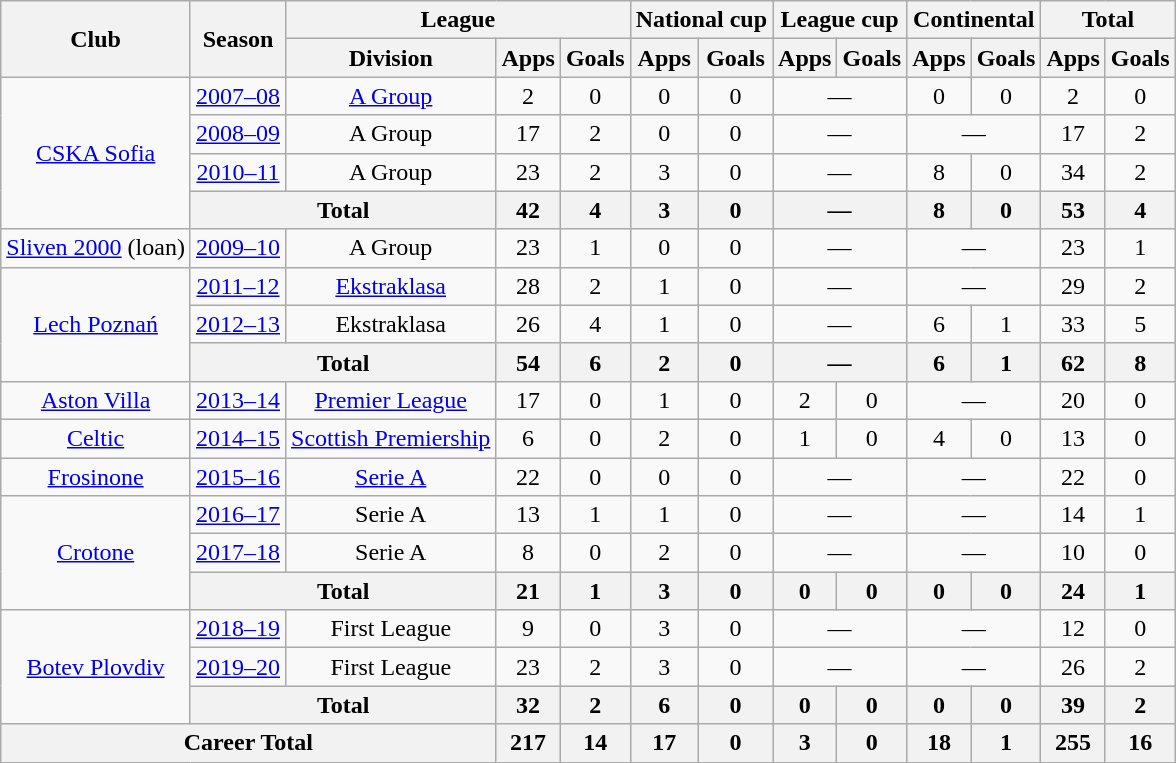<table class="wikitable" style="text-align: center;">
<tr>
<th rowspan="2">Club</th>
<th rowspan="2">Season</th>
<th colspan="3">League</th>
<th colspan="2">National cup</th>
<th colspan="2">League cup</th>
<th colspan="2">Continental</th>
<th colspan="2">Total</th>
</tr>
<tr>
<th>Division</th>
<th>Apps</th>
<th>Goals</th>
<th>Apps</th>
<th>Goals</th>
<th>Apps</th>
<th>Goals</th>
<th>Apps</th>
<th>Goals</th>
<th>Apps</th>
<th>Goals</th>
</tr>
<tr>
<td rowspan=4><a href='#'>CSKA Sofia</a></td>
<td><a href='#'>2007–08</a></td>
<td><a href='#'>A Group</a></td>
<td>2</td>
<td>0</td>
<td>0</td>
<td>0</td>
<td colspan="2">—</td>
<td>0</td>
<td>0</td>
<td>2</td>
<td>0</td>
</tr>
<tr>
<td><a href='#'>2008–09</a></td>
<td>A Group</td>
<td>17</td>
<td>2</td>
<td>0</td>
<td>0</td>
<td colspan="2">—</td>
<td colspan="2">—</td>
<td>17</td>
<td>2</td>
</tr>
<tr>
<td><a href='#'>2010–11</a></td>
<td>A Group</td>
<td>23</td>
<td>2</td>
<td>3</td>
<td>0</td>
<td colspan="2">—</td>
<td>8</td>
<td>0</td>
<td>34</td>
<td>2</td>
</tr>
<tr>
<th colspan=2>Total</th>
<th>42</th>
<th>4</th>
<th>3</th>
<th>0</th>
<th colspan="2">—</th>
<th>8</th>
<th>0</th>
<th>53</th>
<th>4</th>
</tr>
<tr>
<td><a href='#'>Sliven 2000</a> (loan)</td>
<td><a href='#'>2009–10</a></td>
<td>A Group</td>
<td>23</td>
<td>1</td>
<td>0</td>
<td>0</td>
<td colspan="2">—</td>
<td colspan="2">—</td>
<td>23</td>
<td>1</td>
</tr>
<tr>
<td rowspan=3><a href='#'>Lech Poznań</a></td>
<td><a href='#'>2011–12</a></td>
<td><a href='#'>Ekstraklasa</a></td>
<td>28</td>
<td>2</td>
<td>1</td>
<td>0</td>
<td colspan="2">—</td>
<td colspan="2">—</td>
<td>29</td>
<td>2</td>
</tr>
<tr>
<td><a href='#'>2012–13</a></td>
<td>Ekstraklasa</td>
<td>26</td>
<td>4</td>
<td>1</td>
<td>0</td>
<td colspan="2">—</td>
<td>6</td>
<td>1</td>
<td>33</td>
<td>5</td>
</tr>
<tr>
<th colspan=2>Total</th>
<th>54</th>
<th>6</th>
<th>2</th>
<th>0</th>
<th colspan="2">—</th>
<th>6</th>
<th>1</th>
<th>62</th>
<th>8</th>
</tr>
<tr>
<td><a href='#'>Aston Villa</a></td>
<td><a href='#'>2013–14</a></td>
<td><a href='#'>Premier League</a></td>
<td>17</td>
<td>0</td>
<td>1</td>
<td>0</td>
<td>2</td>
<td>0</td>
<td colspan="2">—</td>
<td>20</td>
<td>0</td>
</tr>
<tr>
<td><a href='#'>Celtic</a></td>
<td><a href='#'>2014–15</a></td>
<td><a href='#'>Scottish Premiership</a></td>
<td>6</td>
<td>0</td>
<td>2</td>
<td>0</td>
<td>1</td>
<td>0</td>
<td>4</td>
<td>0</td>
<td>13</td>
<td>0</td>
</tr>
<tr>
<td><a href='#'>Frosinone</a></td>
<td><a href='#'>2015–16</a></td>
<td><a href='#'>Serie A</a></td>
<td>22</td>
<td>0</td>
<td>0</td>
<td>0</td>
<td colspan="2">—</td>
<td colspan="2">—</td>
<td>22</td>
<td>0</td>
</tr>
<tr>
<td rowspan=3><a href='#'>Crotone</a></td>
<td><a href='#'>2016–17</a></td>
<td>Serie A</td>
<td>13</td>
<td>1</td>
<td>1</td>
<td>0</td>
<td colspan="2">—</td>
<td colspan="2">—</td>
<td>14</td>
<td>1</td>
</tr>
<tr>
<td><a href='#'>2017–18</a></td>
<td>Serie A</td>
<td>8</td>
<td>0</td>
<td>2</td>
<td>0</td>
<td colspan="2">—</td>
<td colspan="2">—</td>
<td>10</td>
<td>0</td>
</tr>
<tr>
<th colspan=2>Total</th>
<th>21</th>
<th>1</th>
<th>3</th>
<th>0</th>
<th>0</th>
<th>0</th>
<th>0</th>
<th>0</th>
<th>24</th>
<th>1</th>
</tr>
<tr>
<td rowspan=3><a href='#'>Botev Plovdiv</a></td>
<td><a href='#'>2018–19</a></td>
<td>First League</td>
<td>9</td>
<td>0</td>
<td>3</td>
<td>0</td>
<td colspan="2">—</td>
<td colspan="2">—</td>
<td>12</td>
<td>0</td>
</tr>
<tr>
<td><a href='#'>2019–20</a></td>
<td>First League</td>
<td>23</td>
<td>2</td>
<td>3</td>
<td>0</td>
<td colspan="2">—</td>
<td colspan="2">—</td>
<td>26</td>
<td>2</td>
</tr>
<tr>
<th colspan=2>Total</th>
<th>32</th>
<th>2</th>
<th>6</th>
<th>0</th>
<th>0</th>
<th>0</th>
<th>0</th>
<th>0</th>
<th>39</th>
<th>2</th>
</tr>
<tr>
<th colspan="3">Career Total</th>
<th>217</th>
<th>14</th>
<th>17</th>
<th>0</th>
<th>3</th>
<th>0</th>
<th>18</th>
<th>1</th>
<th>255</th>
<th>16</th>
</tr>
</table>
